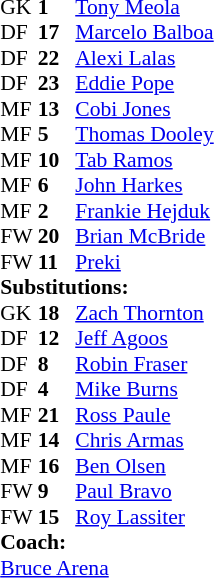<table style="font-size:90%; margin:0.2em auto;" cellspacing="0" cellpadding="0">
<tr>
<th width="25"></th>
<th width="25"></th>
</tr>
<tr>
<td>GK</td>
<td><strong>1</strong></td>
<td> <a href='#'>Tony Meola</a></td>
<td></td>
<td></td>
</tr>
<tr>
<td>DF</td>
<td><strong>17</strong></td>
<td> <a href='#'>Marcelo Balboa</a></td>
<td></td>
<td></td>
</tr>
<tr>
<td>DF</td>
<td><strong>22</strong></td>
<td> <a href='#'>Alexi Lalas</a></td>
<td></td>
<td></td>
</tr>
<tr>
<td>DF</td>
<td><strong>23</strong></td>
<td> <a href='#'>Eddie Pope</a></td>
</tr>
<tr>
<td>MF</td>
<td><strong>13</strong></td>
<td> <a href='#'>Cobi Jones</a></td>
<td></td>
<td></td>
<td></td>
</tr>
<tr>
<td>MF</td>
<td><strong>5</strong></td>
<td> <a href='#'>Thomas Dooley</a></td>
<td></td>
<td></td>
</tr>
<tr>
<td>MF</td>
<td><strong>10</strong></td>
<td> <a href='#'>Tab Ramos</a></td>
<td></td>
<td></td>
</tr>
<tr>
<td>MF</td>
<td><strong>6</strong></td>
<td> <a href='#'>John Harkes</a></td>
<td></td>
<td></td>
</tr>
<tr>
<td>MF</td>
<td><strong>2</strong></td>
<td> <a href='#'>Frankie Hejduk</a></td>
<td></td>
<td></td>
</tr>
<tr>
<td>FW</td>
<td><strong>20</strong></td>
<td> <a href='#'>Brian McBride</a></td>
<td></td>
<td></td>
</tr>
<tr>
<td>FW</td>
<td><strong>11</strong></td>
<td> <a href='#'>Preki</a></td>
<td></td>
<td></td>
</tr>
<tr>
<td colspan=3><strong>Substitutions:</strong></td>
</tr>
<tr>
<td>GK</td>
<td><strong>18</strong></td>
<td> <a href='#'>Zach Thornton</a></td>
<td></td>
<td></td>
</tr>
<tr>
<td>DF</td>
<td><strong>12</strong></td>
<td> <a href='#'>Jeff Agoos</a></td>
<td></td>
<td></td>
</tr>
<tr>
<td>DF</td>
<td><strong>8</strong></td>
<td> <a href='#'>Robin Fraser</a></td>
<td></td>
<td></td>
</tr>
<tr>
<td>DF</td>
<td><strong>4</strong></td>
<td> <a href='#'>Mike Burns</a></td>
<td></td>
<td></td>
</tr>
<tr>
<td>MF</td>
<td><strong>21</strong></td>
<td> <a href='#'>Ross Paule</a></td>
<td></td>
<td></td>
</tr>
<tr>
<td>MF</td>
<td><strong>14</strong></td>
<td> <a href='#'>Chris Armas</a></td>
<td></td>
<td></td>
</tr>
<tr>
<td>MF</td>
<td><strong>16</strong></td>
<td> <a href='#'>Ben Olsen</a></td>
<td></td>
<td></td>
</tr>
<tr>
<td>FW</td>
<td><strong>9</strong></td>
<td> <a href='#'>Paul Bravo</a></td>
<td></td>
<td></td>
</tr>
<tr>
<td>FW</td>
<td><strong>15</strong></td>
<td> <a href='#'>Roy Lassiter</a></td>
<td></td>
<td></td>
</tr>
<tr>
<td colspan=3><strong>Coach:</strong></td>
</tr>
<tr>
<td colspan=3> <a href='#'>Bruce Arena</a></td>
</tr>
</table>
